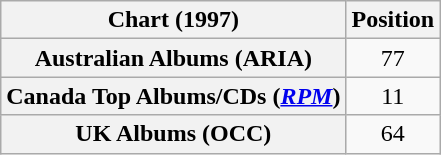<table class="wikitable sortable plainrowheaders" style="text-align:center">
<tr>
<th scope="col">Chart (1997)</th>
<th scope="col">Position</th>
</tr>
<tr>
<th scope="row">Australian Albums (ARIA)</th>
<td>77</td>
</tr>
<tr>
<th scope="row">Canada Top Albums/CDs (<em><a href='#'>RPM</a></em>)</th>
<td>11</td>
</tr>
<tr>
<th scope="row">UK Albums (OCC)</th>
<td>64</td>
</tr>
</table>
